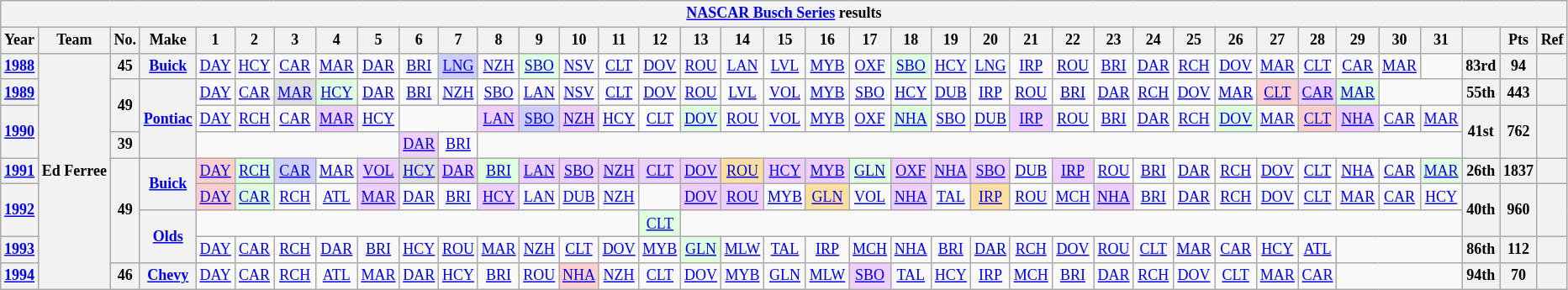<table class="wikitable" style="text-align:center; font-size:75%">
<tr>
<th colspan=42><a href='#'>NASCAR Busch Series</a> results</th>
</tr>
<tr>
<th>Year</th>
<th>Team</th>
<th>No.</th>
<th>Make</th>
<th>1</th>
<th>2</th>
<th>3</th>
<th>4</th>
<th>5</th>
<th>6</th>
<th>7</th>
<th>8</th>
<th>9</th>
<th>10</th>
<th>11</th>
<th>12</th>
<th>13</th>
<th>14</th>
<th>15</th>
<th>16</th>
<th>17</th>
<th>18</th>
<th>19</th>
<th>20</th>
<th>21</th>
<th>22</th>
<th>23</th>
<th>24</th>
<th>25</th>
<th>26</th>
<th>27</th>
<th>28</th>
<th>29</th>
<th>30</th>
<th>31</th>
<th></th>
<th>Pts</th>
<th>Ref</th>
</tr>
<tr>
<th><a href='#'>1988</a></th>
<th rowspan=9>Ed Ferree</th>
<th>45</th>
<th><a href='#'>Buick</a></th>
<td><a href='#'>DAY</a></td>
<td><a href='#'>HCY</a></td>
<td><a href='#'>CAR</a></td>
<td><a href='#'>MAR</a></td>
<td><a href='#'>DAR</a></td>
<td><a href='#'>BRI</a></td>
<td style="background:#CFCFFF;"><a href='#'>LNG</a><br></td>
<td><a href='#'>NZH</a></td>
<td style="background:#DFFFDF;"><a href='#'>SBO</a><br></td>
<td><a href='#'>NSV</a></td>
<td><a href='#'>CLT</a></td>
<td><a href='#'>DOV</a></td>
<td><a href='#'>ROU</a></td>
<td><a href='#'>LAN</a></td>
<td><a href='#'>LVL</a></td>
<td><a href='#'>MYB</a></td>
<td><a href='#'>OXF</a></td>
<td style="background:#DFFFDF;"><a href='#'>SBO</a><br></td>
<td><a href='#'>HCY</a></td>
<td><a href='#'>LNG</a></td>
<td><a href='#'>IRP</a></td>
<td><a href='#'>ROU</a></td>
<td><a href='#'>BRI</a></td>
<td><a href='#'>DAR</a></td>
<td><a href='#'>RCH</a></td>
<td><a href='#'>DOV</a></td>
<td><a href='#'>MAR</a></td>
<td><a href='#'>CLT</a></td>
<td><a href='#'>CAR</a></td>
<td><a href='#'>MAR</a></td>
<td></td>
<th>83rd</th>
<th>94</th>
<th></th>
</tr>
<tr>
<th><a href='#'>1989</a></th>
<th rowspan=2>49</th>
<th rowspan=3><a href='#'>Pontiac</a></th>
<td><a href='#'>DAY</a></td>
<td><a href='#'>CAR</a></td>
<td style="background:#DFDFDF;"><a href='#'>MAR</a><br></td>
<td style="background:#DFFFDF;"><a href='#'>HCY</a><br></td>
<td><a href='#'>DAR</a></td>
<td><a href='#'>BRI</a></td>
<td><a href='#'>NZH</a></td>
<td><a href='#'>SBO</a></td>
<td><a href='#'>LAN</a></td>
<td><a href='#'>NSV</a></td>
<td><a href='#'>CLT</a></td>
<td><a href='#'>DOV</a></td>
<td><a href='#'>ROU</a></td>
<td><a href='#'>LVL</a></td>
<td><a href='#'>VOL</a></td>
<td><a href='#'>MYB</a></td>
<td><a href='#'>SBO</a></td>
<td><a href='#'>HCY</a></td>
<td><a href='#'>DUB</a></td>
<td><a href='#'>IRP</a></td>
<td><a href='#'>ROU</a></td>
<td><a href='#'>BRI</a></td>
<td><a href='#'>DAR</a></td>
<td><a href='#'>RCH</a></td>
<td><a href='#'>DOV</a></td>
<td><a href='#'>MAR</a></td>
<td style="background:#FFCFCF;"><a href='#'>CLT</a><br></td>
<td style="background:#EFCFFF;"><a href='#'>CAR</a><br></td>
<td style="background:#DFFFDF;"><a href='#'>MAR</a><br></td>
<td colspan=2></td>
<th>55th</th>
<th>443</th>
<th></th>
</tr>
<tr>
<th rowspan=2><a href='#'>1990</a></th>
<td><a href='#'>DAY</a></td>
<td><a href='#'>RCH</a></td>
<td><a href='#'>CAR</a></td>
<td style="background:#EFCFFF;"><a href='#'>MAR</a><br></td>
<td><a href='#'>HCY</a></td>
<td colspan=2></td>
<td style="background:#EFCFFF;"><a href='#'>LAN</a><br></td>
<td style="background:#CFCFFF;"><a href='#'>SBO</a><br></td>
<td style="background:#EFCFFF;"><a href='#'>NZH</a><br></td>
<td><a href='#'>HCY</a></td>
<td style="background:#FFFFFF;"><a href='#'>CLT</a><br></td>
<td style="background:#DFFFDF;"><a href='#'>DOV</a><br></td>
<td><a href='#'>ROU</a></td>
<td><a href='#'>VOL</a></td>
<td><a href='#'>MYB</a></td>
<td><a href='#'>OXF</a></td>
<td style="background:#DFFFDF;"><a href='#'>NHA</a><br></td>
<td><a href='#'>SBO</a></td>
<td><a href='#'>DUB</a></td>
<td style="background:#EFCFFF;"><a href='#'>IRP</a><br></td>
<td><a href='#'>ROU</a></td>
<td><a href='#'>BRI</a></td>
<td><a href='#'>DAR</a></td>
<td><a href='#'>RCH</a></td>
<td style="background:#DFFFDF;"><a href='#'>DOV</a><br></td>
<td><a href='#'>MAR</a></td>
<td style="background:#FFCFCF;"><a href='#'>CLT</a><br></td>
<td style="background:#EFCFFF;"><a href='#'>NHA</a><br></td>
<td><a href='#'>CAR</a></td>
<td><a href='#'>MAR</a></td>
<th rowspan=2>41st</th>
<th rowspan=2>762</th>
<th rowspan=2></th>
</tr>
<tr>
<th>39</th>
<td colspan=5></td>
<td style="background:#EFCFFF;"><a href='#'>DAR</a><br></td>
<td><a href='#'>BRI</a></td>
<td colspan=24></td>
</tr>
<tr>
<th><a href='#'>1991</a></th>
<th rowspan=4>49</th>
<th rowspan=2><a href='#'>Buick</a></th>
<td style="background:#FFCFCF;"><a href='#'>DAY</a><br></td>
<td style="background:#DFFFDF;"><a href='#'>RCH</a><br></td>
<td style="background:#CFCFFF;"><a href='#'>CAR</a><br></td>
<td><a href='#'>MAR</a></td>
<td style="background:#EFCFFF;"><a href='#'>VOL</a><br></td>
<td style="background:#DFDFDF;"><a href='#'>HCY</a><br></td>
<td style="background:#EFCFFF;"><a href='#'>DAR</a><br></td>
<td style="background:#DFFFDF;"><a href='#'>BRI</a><br></td>
<td style="background:#EFCFFF;"><a href='#'>LAN</a><br></td>
<td style="background:#EFCFFF;"><a href='#'>SBO</a><br></td>
<td style="background:#EFCFFF;"><a href='#'>NZH</a><br></td>
<td style="background:#EFCFFF;"><a href='#'>CLT</a><br></td>
<td style="background:#EFCFFF;"><a href='#'>DOV</a><br></td>
<td style="background:#FFDF9F;"><a href='#'>ROU</a><br></td>
<td style="background:#EFCFFF;"><a href='#'>HCY</a><br></td>
<td style="background:#EFCFFF;"><a href='#'>MYB</a><br></td>
<td style="background:#DFFFDF;"><a href='#'>GLN</a><br></td>
<td style="background:#EFCFFF;"><a href='#'>OXF</a><br></td>
<td style="background:#EFCFFF;"><a href='#'>NHA</a><br></td>
<td style="background:#EFCFFF;"><a href='#'>SBO</a><br></td>
<td><a href='#'>DUB</a></td>
<td style="background:#EFCFFF;"><a href='#'>IRP</a><br></td>
<td><a href='#'>ROU</a></td>
<td><a href='#'>BRI</a></td>
<td><a href='#'>DAR</a></td>
<td><a href='#'>RCH</a></td>
<td><a href='#'>DOV</a></td>
<td><a href='#'>CLT</a></td>
<td><a href='#'>NHA</a></td>
<td><a href='#'>CAR</a></td>
<td style="background:#DFFFDF;"><a href='#'>MAR</a><br></td>
<th>26th</th>
<th>1837</th>
<th></th>
</tr>
<tr>
<th rowspan=2><a href='#'>1992</a></th>
<td style="background:#FFCFCF;"><a href='#'>DAY</a><br></td>
<td style="background:#DFFFDF;"><a href='#'>CAR</a><br></td>
<td><a href='#'>RCH</a></td>
<td><a href='#'>ATL</a></td>
<td style="background:#EFCFFF;"><a href='#'>MAR</a><br></td>
<td><a href='#'>DAR</a></td>
<td><a href='#'>BRI</a></td>
<td style="background:#EFCFFF;"><a href='#'>HCY</a><br></td>
<td><a href='#'>LAN</a></td>
<td><a href='#'>DUB</a></td>
<td><a href='#'>NZH</a></td>
<td></td>
<td style="background:#EFCFFF;"><a href='#'>DOV</a><br></td>
<td style="background:#EFCFFF;"><a href='#'>ROU</a><br></td>
<td><a href='#'>MYB</a></td>
<td style="background:#FFDF9F;"><a href='#'>GLN</a><br></td>
<td><a href='#'>VOL</a></td>
<td style="background:#EFCFFF;"><a href='#'>NHA</a><br></td>
<td><a href='#'>TAL</a></td>
<td style="background:#FFDF9F;"><a href='#'>IRP</a><br></td>
<td><a href='#'>ROU</a></td>
<td><a href='#'>MCH</a></td>
<td style="background:#EFCFFF;"><a href='#'>NHA</a><br></td>
<td><a href='#'>BRI</a></td>
<td><a href='#'>DAR</a></td>
<td><a href='#'>RCH</a></td>
<td><a href='#'>DOV</a></td>
<td><a href='#'>CLT</a></td>
<td><a href='#'>MAR</a></td>
<td><a href='#'>CAR</a></td>
<td><a href='#'>HCY</a></td>
<th rowspan=2>40th</th>
<th rowspan=2>960</th>
<th rowspan=2></th>
</tr>
<tr>
<th rowspan=2><a href='#'>Olds</a></th>
<td colspan=11></td>
<td style="background:#DFFFDF;"><a href='#'>CLT</a><br></td>
<td colspan=19></td>
</tr>
<tr>
<th><a href='#'>1993</a></th>
<td><a href='#'>DAY</a></td>
<td><a href='#'>CAR</a></td>
<td><a href='#'>RCH</a></td>
<td><a href='#'>DAR</a></td>
<td><a href='#'>BRI</a></td>
<td><a href='#'>HCY</a></td>
<td><a href='#'>ROU</a></td>
<td><a href='#'>MAR</a></td>
<td><a href='#'>NZH</a></td>
<td><a href='#'>CLT</a></td>
<td><a href='#'>DOV</a></td>
<td><a href='#'>MYB</a></td>
<td style="background:#DFFFDF;"><a href='#'>GLN</a><br></td>
<td><a href='#'>MLW</a></td>
<td><a href='#'>TAL</a></td>
<td><a href='#'>IRP</a></td>
<td><a href='#'>MCH</a></td>
<td><a href='#'>NHA</a></td>
<td><a href='#'>BRI</a></td>
<td><a href='#'>DAR</a></td>
<td><a href='#'>RCH</a></td>
<td><a href='#'>DOV</a></td>
<td><a href='#'>ROU</a></td>
<td><a href='#'>CLT</a></td>
<td><a href='#'>MAR</a></td>
<td><a href='#'>CAR</a></td>
<td><a href='#'>HCY</a></td>
<td><a href='#'>ATL</a></td>
<td colspan=3></td>
<th>86th</th>
<th>112</th>
<th></th>
</tr>
<tr>
<th><a href='#'>1994</a></th>
<th>46</th>
<th><a href='#'>Chevy</a></th>
<td><a href='#'>DAY</a></td>
<td><a href='#'>CAR</a></td>
<td><a href='#'>RCH</a></td>
<td><a href='#'>ATL</a></td>
<td><a href='#'>MAR</a></td>
<td><a href='#'>DAR</a></td>
<td><a href='#'>HCY</a></td>
<td><a href='#'>BRI</a></td>
<td><a href='#'>ROU</a></td>
<td style="background:#FFCFCF;"><a href='#'>NHA</a><br></td>
<td><a href='#'>NZH</a></td>
<td><a href='#'>CLT</a></td>
<td><a href='#'>DOV</a></td>
<td><a href='#'>MYB</a></td>
<td><a href='#'>GLN</a></td>
<td><a href='#'>MLW</a></td>
<td style="background:#EFCFFF;"><a href='#'>SBO</a><br></td>
<td><a href='#'>TAL</a></td>
<td><a href='#'>HCY</a></td>
<td><a href='#'>IRP</a></td>
<td><a href='#'>MCH</a></td>
<td><a href='#'>BRI</a></td>
<td><a href='#'>DAR</a></td>
<td><a href='#'>RCH</a></td>
<td><a href='#'>DOV</a></td>
<td><a href='#'>CLT</a></td>
<td><a href='#'>MAR</a></td>
<td><a href='#'>CAR</a></td>
<td colspan=3></td>
<th>94th</th>
<th>70</th>
<th></th>
</tr>
</table>
